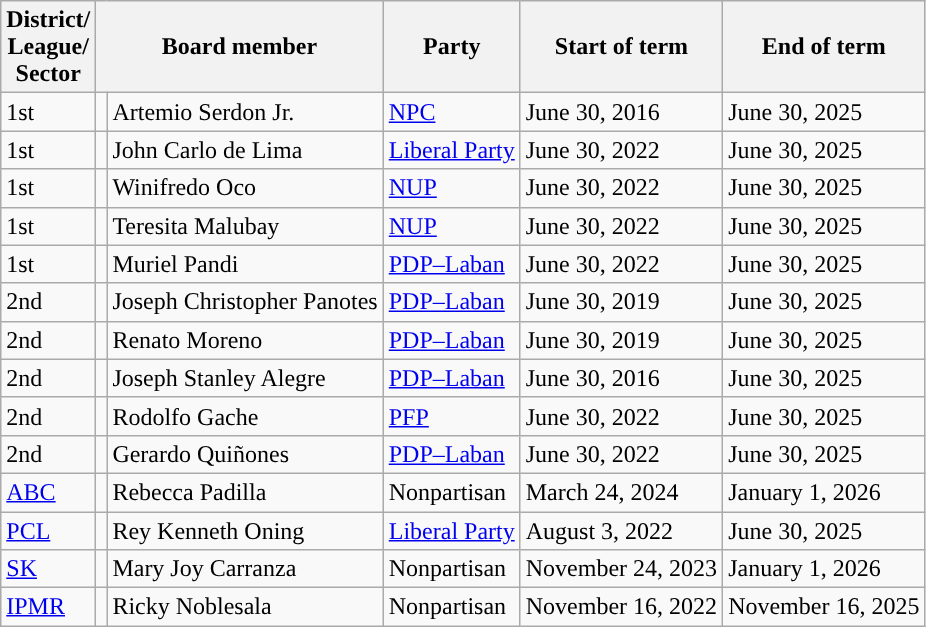<table class="wikitable">
<tr>
<th>District/<br>League/<br>Sector</th>
<th colspan="2">Board member</th>
<th>Party</th>
<th>Start of term</th>
<th>End of term</th>
</tr>
<tr>
<td>1st</td>
<td></td>
<td>Artemio Serdon Jr.</td>
<td><a href='#'>NPC</a></td>
<td>June 30, 2016</td>
<td>June 30, 2025</td>
</tr>
<tr>
<td>1st</td>
<td></td>
<td>John Carlo de Lima</td>
<td><a href='#'>Liberal Party</a></td>
<td>June 30, 2022</td>
<td>June 30, 2025</td>
</tr>
<tr>
<td>1st</td>
<td></td>
<td>Winifredo Oco</td>
<td><a href='#'>NUP</a></td>
<td>June 30, 2022</td>
<td>June 30, 2025</td>
</tr>
<tr>
<td>1st</td>
<td></td>
<td>Teresita Malubay</td>
<td><a href='#'>NUP</a></td>
<td>June 30, 2022</td>
<td>June 30, 2025</td>
</tr>
<tr>
<td>1st</td>
<td></td>
<td>Muriel Pandi</td>
<td><a href='#'>PDP–Laban</a></td>
<td>June 30, 2022</td>
<td>June 30, 2025</td>
</tr>
<tr>
<td>2nd</td>
<td></td>
<td>Joseph Christopher Panotes</td>
<td><a href='#'>PDP–Laban</a></td>
<td>June 30, 2019</td>
<td>June 30, 2025</td>
</tr>
<tr>
<td>2nd</td>
<td></td>
<td>Renato Moreno</td>
<td><a href='#'>PDP–Laban</a></td>
<td>June 30, 2019</td>
<td>June 30, 2025</td>
</tr>
<tr>
<td>2nd</td>
<td></td>
<td>Joseph Stanley Alegre</td>
<td><a href='#'>PDP–Laban</a></td>
<td>June 30, 2016</td>
<td>June 30, 2025</td>
</tr>
<tr>
<td>2nd</td>
<td></td>
<td>Rodolfo Gache</td>
<td><a href='#'>PFP</a></td>
<td>June 30, 2022</td>
<td>June 30, 2025</td>
</tr>
<tr>
<td>2nd</td>
<td></td>
<td>Gerardo Quiñones</td>
<td><a href='#'>PDP–Laban</a></td>
<td>June 30, 2022</td>
<td>June 30, 2025</td>
</tr>
<tr>
<td><a href='#'>ABC</a></td>
<td></td>
<td>Rebecca Padilla</td>
<td>Nonpartisan</td>
<td>March 24, 2024</td>
<td>January 1, 2026</td>
</tr>
<tr>
<td><a href='#'>PCL</a></td>
<td></td>
<td>Rey Kenneth Oning</td>
<td><a href='#'>Liberal Party</a></td>
<td>August 3, 2022</td>
<td>June 30, 2025</td>
</tr>
<tr>
<td><a href='#'>SK</a></td>
<td></td>
<td>Mary Joy Carranza</td>
<td>Nonpartisan</td>
<td>November 24, 2023</td>
<td>January 1, 2026</td>
</tr>
<tr>
<td><a href='#'>IPMR</a></td>
<td></td>
<td>Ricky Noblesala</td>
<td>Nonpartisan</td>
<td>November 16, 2022</td>
<td>November 16, 2025</td>
</tr>
</table>
